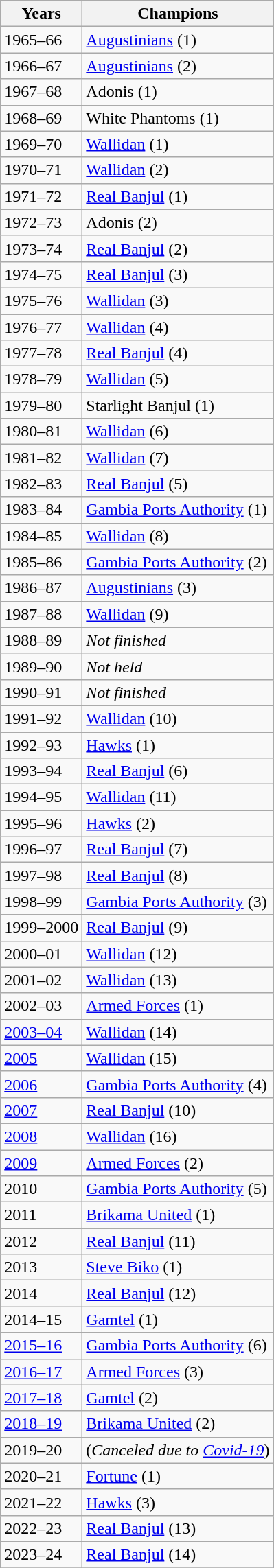<table class="wikitable">
<tr>
<th>Years</th>
<th>Champions</th>
</tr>
<tr>
<td>1965–66</td>
<td><a href='#'>Augustinians</a> (1)</td>
</tr>
<tr>
<td>1966–67</td>
<td><a href='#'>Augustinians</a> (2)</td>
</tr>
<tr>
<td>1967–68</td>
<td>Adonis (1)</td>
</tr>
<tr>
<td>1968–69</td>
<td>White Phantoms (1)</td>
</tr>
<tr>
<td>1969–70</td>
<td><a href='#'>Wallidan</a> (1)</td>
</tr>
<tr>
<td>1970–71</td>
<td><a href='#'>Wallidan</a> (2)</td>
</tr>
<tr>
<td>1971–72</td>
<td><a href='#'>Real Banjul</a> (1)</td>
</tr>
<tr>
<td>1972–73</td>
<td>Adonis (2)</td>
</tr>
<tr>
<td>1973–74</td>
<td><a href='#'>Real Banjul</a> (2)</td>
</tr>
<tr>
<td>1974–75</td>
<td><a href='#'>Real Banjul</a> (3)</td>
</tr>
<tr>
<td>1975–76</td>
<td><a href='#'>Wallidan</a> (3)</td>
</tr>
<tr>
<td>1976–77</td>
<td><a href='#'>Wallidan</a> (4)</td>
</tr>
<tr>
<td>1977–78</td>
<td><a href='#'>Real Banjul</a> (4)</td>
</tr>
<tr>
<td>1978–79</td>
<td><a href='#'>Wallidan</a> (5)</td>
</tr>
<tr>
<td>1979–80</td>
<td>Starlight Banjul (1)</td>
</tr>
<tr>
<td>1980–81</td>
<td><a href='#'>Wallidan</a> (6)</td>
</tr>
<tr>
<td>1981–82</td>
<td><a href='#'>Wallidan</a> (7)</td>
</tr>
<tr>
<td>1982–83</td>
<td><a href='#'>Real Banjul</a> (5)</td>
</tr>
<tr>
<td>1983–84</td>
<td><a href='#'>Gambia Ports Authority</a> (1)</td>
</tr>
<tr>
<td>1984–85</td>
<td><a href='#'>Wallidan</a> (8)</td>
</tr>
<tr>
<td>1985–86</td>
<td><a href='#'>Gambia Ports Authority</a> (2)</td>
</tr>
<tr>
<td>1986–87</td>
<td><a href='#'>Augustinians</a> (3)</td>
</tr>
<tr>
<td>1987–88</td>
<td><a href='#'>Wallidan</a> (9)</td>
</tr>
<tr>
<td>1988–89</td>
<td><em>Not finished</em></td>
</tr>
<tr>
<td>1989–90</td>
<td><em>Not held</em></td>
</tr>
<tr>
<td>1990–91</td>
<td><em>Not finished</em></td>
</tr>
<tr>
<td>1991–92</td>
<td><a href='#'>Wallidan</a> (10)</td>
</tr>
<tr>
<td>1992–93</td>
<td><a href='#'>Hawks</a> (1)</td>
</tr>
<tr>
<td>1993–94</td>
<td><a href='#'>Real Banjul</a> (6)</td>
</tr>
<tr>
<td>1994–95</td>
<td><a href='#'>Wallidan</a> (11)</td>
</tr>
<tr>
<td>1995–96</td>
<td><a href='#'>Hawks</a> (2)</td>
</tr>
<tr>
<td>1996–97</td>
<td><a href='#'>Real Banjul</a> (7)</td>
</tr>
<tr>
<td>1997–98</td>
<td><a href='#'>Real Banjul</a> (8)</td>
</tr>
<tr>
<td>1998–99</td>
<td><a href='#'>Gambia Ports Authority</a> (3)</td>
</tr>
<tr>
<td>1999–2000</td>
<td><a href='#'>Real Banjul</a> (9)</td>
</tr>
<tr>
<td>2000–01</td>
<td><a href='#'>Wallidan</a> (12)</td>
</tr>
<tr>
<td>2001–02</td>
<td><a href='#'>Wallidan</a> (13)</td>
</tr>
<tr>
<td>2002–03</td>
<td><a href='#'>Armed Forces</a> (1)</td>
</tr>
<tr>
<td><a href='#'>2003–04</a></td>
<td><a href='#'>Wallidan</a> (14)</td>
</tr>
<tr>
<td><a href='#'>2005</a></td>
<td><a href='#'>Wallidan</a> (15)</td>
</tr>
<tr>
<td><a href='#'>2006</a></td>
<td><a href='#'>Gambia Ports Authority</a> (4)</td>
</tr>
<tr>
<td><a href='#'>2007</a></td>
<td><a href='#'>Real Banjul</a> (10)</td>
</tr>
<tr>
<td><a href='#'>2008</a></td>
<td><a href='#'>Wallidan</a> (16)</td>
</tr>
<tr>
<td><a href='#'>2009</a></td>
<td><a href='#'>Armed Forces</a> (2)</td>
</tr>
<tr>
<td>2010</td>
<td><a href='#'>Gambia Ports Authority</a> (5)</td>
</tr>
<tr>
<td>2011</td>
<td><a href='#'>Brikama United</a> (1)</td>
</tr>
<tr>
<td>2012</td>
<td><a href='#'>Real Banjul</a> (11)</td>
</tr>
<tr>
<td>2013</td>
<td><a href='#'>Steve Biko</a> (1)</td>
</tr>
<tr>
<td>2014</td>
<td><a href='#'>Real Banjul</a> (12)</td>
</tr>
<tr>
<td>2014–15</td>
<td><a href='#'>Gamtel</a> (1)</td>
</tr>
<tr>
<td><a href='#'>2015–16</a></td>
<td><a href='#'>Gambia Ports Authority</a> (6)</td>
</tr>
<tr>
<td><a href='#'>2016–17</a></td>
<td><a href='#'>Armed Forces</a> (3)</td>
</tr>
<tr>
<td><a href='#'>2017–18</a></td>
<td><a href='#'>Gamtel</a> (2)</td>
</tr>
<tr>
<td><a href='#'>2018–19</a></td>
<td><a href='#'>Brikama United</a> (2)</td>
</tr>
<tr>
<td>2019–20</td>
<td>(<em>Canceled due to <a href='#'>Covid-19</a></em>)</td>
</tr>
<tr>
<td>2020–21</td>
<td><a href='#'>Fortune</a> (1)</td>
</tr>
<tr>
<td>2021–22</td>
<td><a href='#'>Hawks</a> (3)</td>
</tr>
<tr>
<td>2022–23</td>
<td><a href='#'>Real Banjul</a> (13)</td>
</tr>
<tr>
<td>2023–24</td>
<td><a href='#'>Real Banjul</a> (14)</td>
</tr>
<tr>
</tr>
</table>
